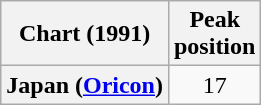<table class="wikitable sortable plainrowheaders" style="text-align:center">
<tr>
<th scope="col">Chart (1991)</th>
<th scope="col">Peak<br>position</th>
</tr>
<tr>
<th scope="row">Japan (<a href='#'>Oricon</a>)</th>
<td>17</td>
</tr>
</table>
